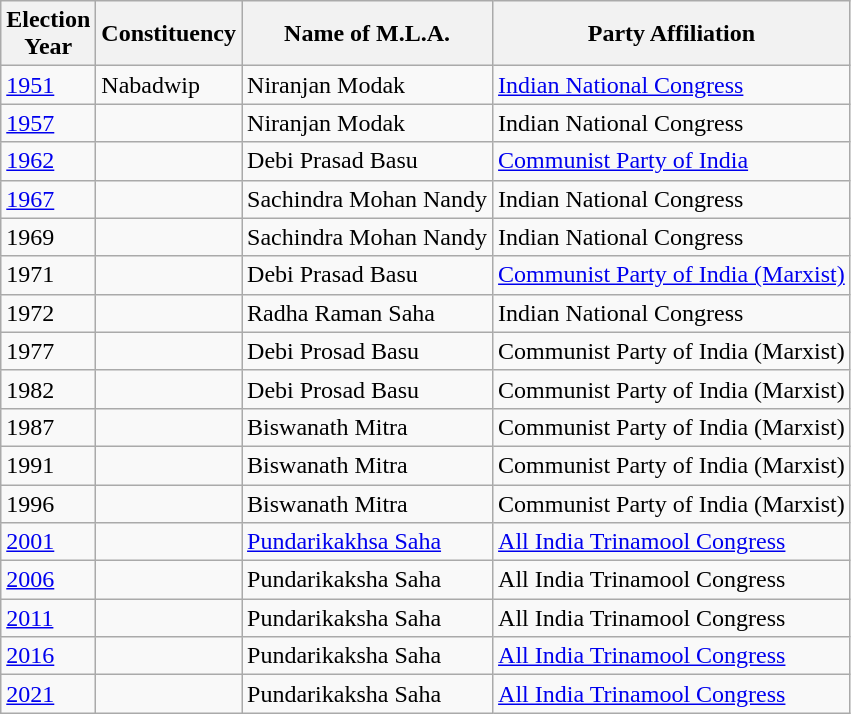<table class="wikitable sortable"ìÍĦĤĠčw>
<tr>
<th>Election<br> Year</th>
<th>Constituency</th>
<th>Name of M.L.A.</th>
<th>Party Affiliation</th>
</tr>
<tr>
<td><a href='#'>1951</a></td>
<td>Nabadwip</td>
<td>Niranjan Modak</td>
<td><a href='#'>Indian National Congress</a></td>
</tr>
<tr>
<td><a href='#'>1957</a></td>
<td></td>
<td>Niranjan Modak</td>
<td>Indian National Congress</td>
</tr>
<tr>
<td><a href='#'>1962</a></td>
<td></td>
<td>Debi Prasad Basu</td>
<td><a href='#'>Communist Party of India</a></td>
</tr>
<tr>
<td><a href='#'>1967</a></td>
<td></td>
<td>Sachindra Mohan Nandy</td>
<td>Indian National Congress</td>
</tr>
<tr>
<td>1969</td>
<td></td>
<td>Sachindra Mohan Nandy</td>
<td>Indian National Congress</td>
</tr>
<tr>
<td>1971</td>
<td></td>
<td>Debi Prasad Basu</td>
<td><a href='#'>Communist Party of India (Marxist)</a></td>
</tr>
<tr>
<td>1972</td>
<td></td>
<td>Radha Raman Saha</td>
<td>Indian National Congress</td>
</tr>
<tr>
<td>1977</td>
<td></td>
<td>Debi Prosad Basu</td>
<td>Communist Party of India (Marxist)</td>
</tr>
<tr>
<td>1982</td>
<td></td>
<td>Debi Prosad Basu</td>
<td>Communist Party of India (Marxist)</td>
</tr>
<tr>
<td>1987</td>
<td></td>
<td>Biswanath Mitra</td>
<td>Communist Party of India (Marxist)</td>
</tr>
<tr>
<td>1991</td>
<td></td>
<td>Biswanath Mitra</td>
<td>Communist Party of India (Marxist)</td>
</tr>
<tr>
<td>1996</td>
<td></td>
<td>Biswanath Mitra</td>
<td>Communist Party of India (Marxist)</td>
</tr>
<tr>
<td><a href='#'>2001</a></td>
<td></td>
<td><a href='#'>Pundarikakhsa Saha</a></td>
<td><a href='#'>All India Trinamool Congress</a></td>
</tr>
<tr>
<td><a href='#'>2006</a></td>
<td></td>
<td>Pundarikaksha Saha</td>
<td>All India Trinamool Congress</td>
</tr>
<tr>
<td><a href='#'>2011</a></td>
<td></td>
<td>Pundarikaksha Saha</td>
<td>All India Trinamool Congress</td>
</tr>
<tr>
<td><a href='#'>2016</a></td>
<td></td>
<td>Pundarikaksha Saha</td>
<td><a href='#'>All India Trinamool Congress</a></td>
</tr>
<tr>
<td><a href='#'>2021</a></td>
<td></td>
<td>Pundarikaksha Saha</td>
<td><a href='#'>All India Trinamool Congress</a></td>
</tr>
</table>
